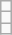<table class="wikitable">
<tr>
<td></td>
</tr>
<tr>
<td></td>
</tr>
<tr>
<td></td>
</tr>
</table>
